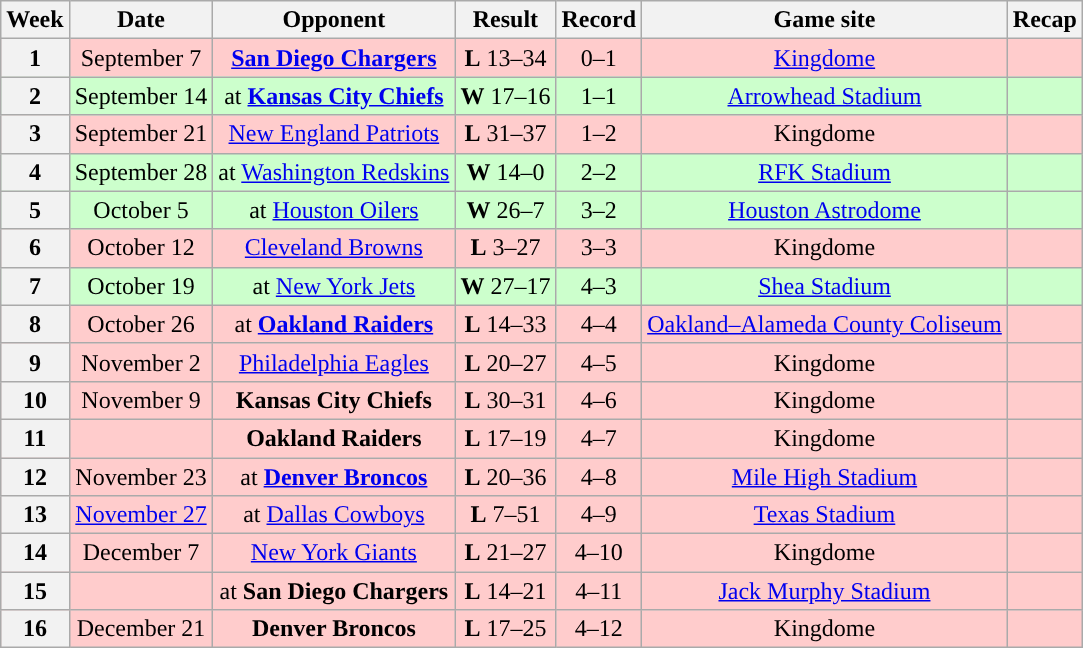<table class="wikitable" style="text-align:center">
<tr>
<th>Week</th>
<th>Date</th>
<th>Opponent</th>
<th>Result</th>
<th>Record</th>
<th>Game site</th>
<th>Recap</th>
</tr>
<tr style="background:#fcc">
<th>1</th>
<td>September 7</td>
<td><strong><a href='#'>San Diego Chargers</a></strong></td>
<td><strong>L</strong> 13–34</td>
<td>0–1</td>
<td><a href='#'>Kingdome</a></td>
<td></td>
</tr>
<tr style="background:#cfc">
<th>2</th>
<td>September 14</td>
<td>at <strong><a href='#'>Kansas City Chiefs</a></strong></td>
<td><strong>W</strong> 17–16</td>
<td>1–1</td>
<td><a href='#'>Arrowhead Stadium</a></td>
<td></td>
</tr>
<tr style="background:#fcc">
<th>3</th>
<td>September 21</td>
<td><a href='#'>New England Patriots</a></td>
<td><strong>L</strong> 31–37</td>
<td>1–2</td>
<td>Kingdome</td>
<td></td>
</tr>
<tr style="background:#cfc">
<th>4</th>
<td>September 28</td>
<td>at <a href='#'>Washington Redskins</a></td>
<td><strong>W</strong> 14–0</td>
<td>2–2</td>
<td><a href='#'>RFK Stadium</a></td>
<td></td>
</tr>
<tr style="background:#cfc">
<th>5</th>
<td>October 5</td>
<td>at <a href='#'>Houston Oilers</a></td>
<td><strong>W</strong> 26–7</td>
<td>3–2</td>
<td><a href='#'>Houston Astrodome</a></td>
<td></td>
</tr>
<tr style="background:#fcc">
<th>6</th>
<td>October 12</td>
<td><a href='#'>Cleveland Browns</a></td>
<td><strong>L</strong> 3–27</td>
<td>3–3</td>
<td>Kingdome</td>
<td></td>
</tr>
<tr style="background:#cfc">
<th>7</th>
<td>October 19</td>
<td>at <a href='#'>New York Jets</a></td>
<td><strong>W</strong> 27–17</td>
<td>4–3</td>
<td><a href='#'>Shea Stadium</a></td>
<td></td>
</tr>
<tr style="background:#fcc">
<th>8</th>
<td>October 26</td>
<td>at <strong><a href='#'>Oakland Raiders</a></strong></td>
<td><strong>L</strong> 14–33</td>
<td>4–4</td>
<td><a href='#'>Oakland–Alameda County Coliseum</a></td>
<td></td>
</tr>
<tr style="background:#fcc">
<th>9</th>
<td>November 2</td>
<td><a href='#'>Philadelphia Eagles</a></td>
<td><strong>L</strong> 20–27</td>
<td>4–5</td>
<td>Kingdome</td>
<td></td>
</tr>
<tr style="background:#fcc">
<th>10</th>
<td>November 9</td>
<td><strong>Kansas City Chiefs</strong></td>
<td><strong>L</strong> 30–31</td>
<td>4–6</td>
<td>Kingdome</td>
<td></td>
</tr>
<tr style="background:#fcc">
<th>11</th>
<td></td>
<td><strong>Oakland Raiders</strong></td>
<td><strong>L</strong> 17–19</td>
<td>4–7</td>
<td>Kingdome</td>
<td></td>
</tr>
<tr style="background:#fcc">
<th>12</th>
<td>November 23</td>
<td>at <strong><a href='#'>Denver Broncos</a></strong></td>
<td><strong>L</strong> 20–36</td>
<td>4–8</td>
<td><a href='#'>Mile High Stadium</a></td>
<td></td>
</tr>
<tr style="background:#fcc">
<th>13</th>
<td><a href='#'>November 27</a></td>
<td>at <a href='#'>Dallas Cowboys</a></td>
<td><strong>L</strong> 7–51</td>
<td>4–9</td>
<td><a href='#'>Texas Stadium</a></td>
<td></td>
</tr>
<tr style="background:#fcc">
<th>14</th>
<td>December 7</td>
<td><a href='#'>New York Giants</a></td>
<td><strong>L</strong> 21–27</td>
<td>4–10</td>
<td>Kingdome</td>
<td></td>
</tr>
<tr style="background:#fcc">
<th>15</th>
<td></td>
<td>at <strong>San Diego Chargers</strong></td>
<td><strong>L</strong> 14–21</td>
<td>4–11</td>
<td><a href='#'>Jack Murphy Stadium</a></td>
<td></td>
</tr>
<tr style="background:#fcc">
<th>16</th>
<td>December 21</td>
<td><strong>Denver Broncos</strong></td>
<td><strong>L</strong> 17–25</td>
<td>4–12</td>
<td>Kingdome</td>
<td></td>
</tr>
</table>
